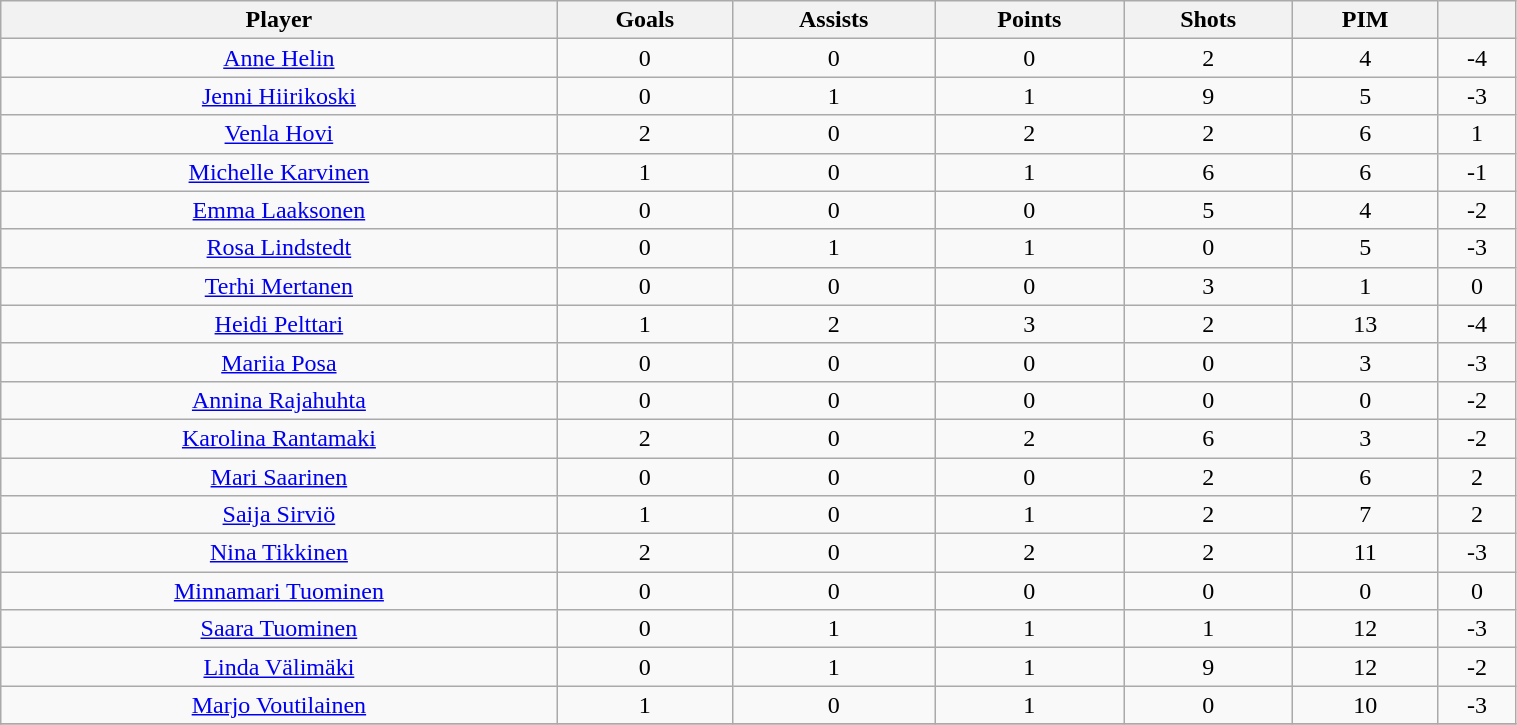<table class="wikitable sortable" width="80%">
<tr>
<th>Player</th>
<th>Goals</th>
<th>Assists</th>
<th>Points</th>
<th>Shots</th>
<th><abbr>PIM</abbr></th>
<th></th>
</tr>
<tr align="center">
<td><a href='#'>Anne Helin</a></td>
<td>0</td>
<td>0</td>
<td>0</td>
<td>2</td>
<td>4</td>
<td>-4</td>
</tr>
<tr align="center">
<td><a href='#'>Jenni Hiirikoski</a></td>
<td>0</td>
<td>1</td>
<td>1</td>
<td>9</td>
<td>5</td>
<td>-3</td>
</tr>
<tr align="center">
<td><a href='#'>Venla Hovi</a></td>
<td>2</td>
<td>0</td>
<td>2</td>
<td>2</td>
<td>6</td>
<td>1</td>
</tr>
<tr align="center">
<td><a href='#'>Michelle Karvinen</a></td>
<td>1</td>
<td>0</td>
<td>1</td>
<td>6</td>
<td>6</td>
<td>-1</td>
</tr>
<tr align="center">
<td><a href='#'>Emma Laaksonen</a></td>
<td>0</td>
<td>0</td>
<td>0</td>
<td>5</td>
<td>4</td>
<td>-2</td>
</tr>
<tr align="center">
<td><a href='#'>Rosa Lindstedt</a></td>
<td>0</td>
<td>1</td>
<td>1</td>
<td>0</td>
<td>5</td>
<td>-3</td>
</tr>
<tr align="center">
<td><a href='#'>Terhi Mertanen</a></td>
<td>0</td>
<td>0</td>
<td>0</td>
<td>3</td>
<td>1</td>
<td>0</td>
</tr>
<tr align="center">
<td><a href='#'>Heidi Pelttari</a></td>
<td>1</td>
<td>2</td>
<td>3</td>
<td>2</td>
<td>13</td>
<td>-4</td>
</tr>
<tr align="center">
<td><a href='#'>Mariia Posa</a></td>
<td>0</td>
<td>0</td>
<td>0</td>
<td>0</td>
<td>3</td>
<td>-3</td>
</tr>
<tr align="center">
<td><a href='#'>Annina Rajahuhta</a></td>
<td>0</td>
<td>0</td>
<td>0</td>
<td>0</td>
<td>0</td>
<td>-2</td>
</tr>
<tr align="center">
<td><a href='#'>Karolina Rantamaki</a></td>
<td>2</td>
<td>0</td>
<td>2</td>
<td>6</td>
<td>3</td>
<td>-2</td>
</tr>
<tr align="center">
<td><a href='#'>Mari Saarinen</a></td>
<td>0</td>
<td>0</td>
<td>0</td>
<td>2</td>
<td>6</td>
<td>2</td>
</tr>
<tr align="center">
<td><a href='#'>Saija Sirviö</a></td>
<td>1</td>
<td>0</td>
<td>1</td>
<td>2</td>
<td>7</td>
<td>2</td>
</tr>
<tr align="center">
<td><a href='#'>Nina Tikkinen</a></td>
<td>2</td>
<td>0</td>
<td>2</td>
<td>2</td>
<td>11</td>
<td>-3</td>
</tr>
<tr align="center">
<td><a href='#'>Minnamari Tuominen</a></td>
<td>0</td>
<td>0</td>
<td>0</td>
<td>0</td>
<td>0</td>
<td>0</td>
</tr>
<tr align="center">
<td><a href='#'>Saara Tuominen</a></td>
<td>0</td>
<td>1</td>
<td>1</td>
<td>1</td>
<td>12</td>
<td>-3</td>
</tr>
<tr align="center">
<td><a href='#'>Linda Välimäki</a></td>
<td>0</td>
<td>1</td>
<td>1</td>
<td>9</td>
<td>12</td>
<td>-2</td>
</tr>
<tr align="center">
<td><a href='#'>Marjo Voutilainen</a></td>
<td>1</td>
<td>0</td>
<td>1</td>
<td>0</td>
<td>10</td>
<td>-3</td>
</tr>
<tr align="center">
</tr>
</table>
